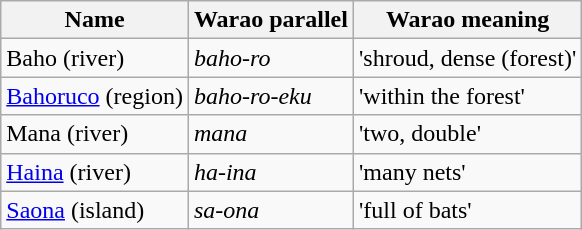<table class=wikitable>
<tr>
<th>Name</th>
<th>Warao parallel</th>
<th>Warao meaning</th>
</tr>
<tr>
<td>Baho (river)</td>
<td><em>baho-ro</em></td>
<td>'shroud, dense (forest)'</td>
</tr>
<tr>
<td><a href='#'>Bahoruco</a> (region)</td>
<td><em>baho-ro-eku</em></td>
<td>'within the forest'</td>
</tr>
<tr>
<td>Mana (river)</td>
<td><em>mana</em></td>
<td>'two, double'</td>
</tr>
<tr>
<td><a href='#'>Haina</a> (river)</td>
<td><em>ha-ina</em></td>
<td>'many nets'</td>
</tr>
<tr>
<td><a href='#'>Saona</a> (island)</td>
<td><em>sa-ona</em></td>
<td>'full of bats'</td>
</tr>
</table>
